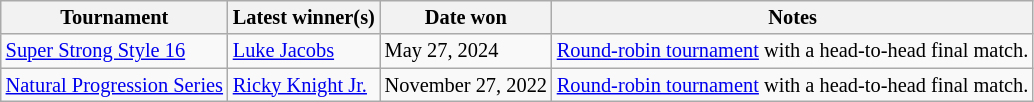<table class="wikitable" style="font-size:85%;">
<tr>
<th>Tournament</th>
<th>Latest winner(s)</th>
<th>Date won</th>
<th>Notes</th>
</tr>
<tr>
<td><a href='#'>Super Strong Style 16</a></td>
<td><a href='#'>Luke Jacobs</a></td>
<td>May 27, 2024</td>
<td><a href='#'>Round-robin tournament</a> with a head-to-head final match.</td>
</tr>
<tr>
<td><a href='#'>Natural Progression Series</a></td>
<td><a href='#'>Ricky Knight Jr.</a></td>
<td>November 27, 2022</td>
<td><a href='#'>Round-robin tournament</a> with a head-to-head final match.</td>
</tr>
</table>
